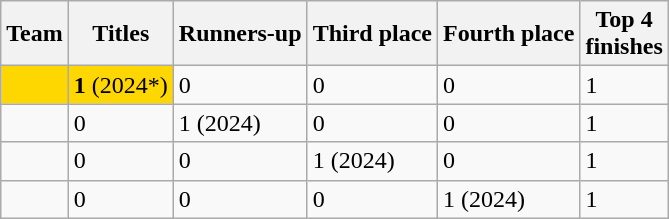<table class="wikitable sortable">
<tr>
<th>Team</th>
<th>Titles</th>
<th>Runners-up</th>
<th>Third place</th>
<th>Fourth place</th>
<th data-sort-type="number">Top 4<br>finishes</th>
</tr>
<tr>
<td style=background:gold></td>
<td style=background:gold><strong>1</strong> (2024*)</td>
<td>0</td>
<td>0</td>
<td>0</td>
<td>1</td>
</tr>
<tr>
<td></td>
<td>0</td>
<td>1 (2024)</td>
<td>0</td>
<td>0</td>
<td>1</td>
</tr>
<tr>
<td></td>
<td>0</td>
<td>0</td>
<td>1 (2024)</td>
<td>0</td>
<td>1</td>
</tr>
<tr>
<td></td>
<td>0</td>
<td>0</td>
<td>0</td>
<td>1 (2024)</td>
<td>1</td>
</tr>
</table>
